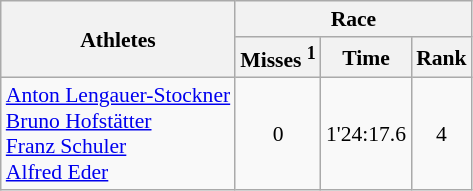<table class="wikitable" border="1" style="font-size:90%">
<tr>
<th rowspan=2>Athletes</th>
<th colspan=3>Race</th>
</tr>
<tr>
<th>Misses <sup>1</sup></th>
<th>Time</th>
<th>Rank</th>
</tr>
<tr>
<td><a href='#'>Anton Lengauer-Stockner</a><br><a href='#'>Bruno Hofstätter</a><br><a href='#'>Franz Schuler</a><br><a href='#'>Alfred Eder</a></td>
<td align=center>0</td>
<td align=center>1'24:17.6</td>
<td align=center>4</td>
</tr>
</table>
